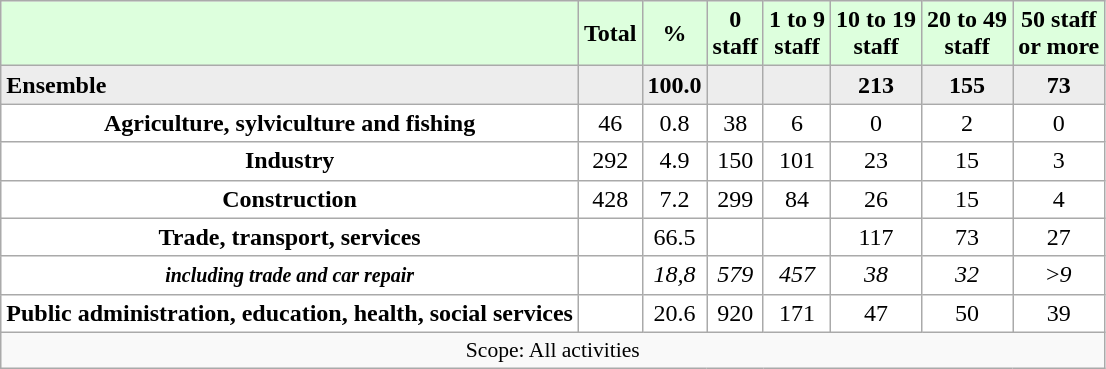<table class="wikitable centre" style="text-align:center;">
<tr>
<th scope="col" style="background: #DDFFDD; color:black;"></th>
<th scope="col" style="background: #DDFFDD; color:black;">Total</th>
<th scope="col" style="background: #DDFFDD; color:black;">%</th>
<th scope="col" style="background: #DDFFDD; color:black;">0 <br>staff</th>
<th scope="col" style="background: #DDFFDD; color:black;">1 to 9 <br>staff</th>
<th scope="col" style="background: #DDFFDD; color:black;">10 to 19 <br>staff</th>
<th scope="col" style="background: #DDFFDD; color:black;">20 to 49 <br>staff</th>
<th scope="col" style="background: #DDFFDD; color:black;">50 staff <br>or more</th>
</tr>
<tr>
<th scope=row style="background: #EDEDED; text-align:left; color:black;">Ensemble</th>
<td style="background: #EDEDED; color:black;"><strong></strong></td>
<td style="background: #EDEDED; color:black;"><strong>100.0</strong></td>
<td style="background: #EDEDED; color:black;"><strong></strong></td>
<td style="background: #EDEDED; color:black;"><strong></strong></td>
<td style="background: #EDEDED; color:black;"><strong>213</strong></td>
<td style="background: #EDEDED; color:black;"><strong>155</strong></td>
<td style="background: #EDEDED; color:black;"><strong>73</strong></td>
</tr>
<tr>
<th scope="row" style="background: #FFFFFF; color:black;">Agriculture, sylviculture and fishing</th>
<td style="background: #FFFFFF; color:black;">46</td>
<td style="background: #FFFFFF; color:black;">0.8</td>
<td style="background: #FFFFFF; color:black;">38</td>
<td style="background: #FFFFFF; color:black;">6</td>
<td style="background: #FFFFFF; color:black;">0</td>
<td style="background: #FFFFFF; color:black;">2</td>
<td style="background: #FFFFFF; color:black;">0</td>
</tr>
<tr>
<th scope="row" style="background: #FFFFFF; color:black;">Industry</th>
<td style="background: #FFFFFF; color:black;">292</td>
<td style="background: #FFFFFF; color:black;">4.9</td>
<td style="background: #FFFFFF; color:black;">150</td>
<td style="background: #FFFFFF; color:black;">101</td>
<td style="background: #FFFFFF; color:black;">23</td>
<td style="background: #FFFFFF; color:black;">15</td>
<td style="background: #FFFFFF; color:black;">3</td>
</tr>
<tr>
<th scope="row" style="background: #FFFFFF; color:black;">Construction</th>
<td style="background: #FFFFFF; color:black;">428</td>
<td style="background: #FFFFFF; color:black;">7.2</td>
<td style="background: #FFFFFF; color:black;">299</td>
<td style="background: #FFFFFF; color:black;">84</td>
<td style="background: #FFFFFF; color:black;">26</td>
<td style="background: #FFFFFF; color:black;">15</td>
<td style="background: #FFFFFF; color:black;">4</td>
</tr>
<tr>
<th scope="row" style="background: #FFFFFF; color:black;">Trade, transport, services</th>
<td style="background: #FFFFFF; color:black;"></td>
<td style="background: #FFFFFF; color:black;">66.5</td>
<td style="background: #FFFFFF; color:black;"></td>
<td style="background: #FFFFFF; color:black;"></td>
<td style="background: #FFFFFF; color:black;">117</td>
<td style="background: #FFFFFF; color:black;">73</td>
<td style="background: #FFFFFF; color:black;">27</td>
</tr>
<tr>
<th scope="row" style="background: #FFFFFF; color:black;" style="text-align:right;"><small><em>including trade and car repair</em></small></th>
<td style="background: #FFFFFF; color:black;"><em></em></td>
<td style="background: #FFFFFF; color:black;"><em>18,8</em></td>
<td style="background: #FFFFFF; color:black;"><em>579</em></td>
<td style="background: #FFFFFF; color:black;"><em>457</em></td>
<td style="background: #FFFFFF; color:black;"><em>38</em></td>
<td style="background: #FFFFFF; color:black;"><em>32</em></td>
<td style="background: #FFFFFF; color:black;">><em>9</em></td>
</tr>
<tr>
<th scope="row" style="background: #FFFFFF; color:black;">Public administration, education, health, social services</th>
<td style="background: #FFFFFF; color:black;"></td>
<td style="background: #FFFFFF; color:black;">20.6</td>
<td style="background: #FFFFFF; color:black;">920</td>
<td style="background: #FFFFFF; color:black;">171</td>
<td style="background: #FFFFFF; color:black;">47</td>
<td style="background: #FFFFFF; color:black;">50</td>
<td style="background: #FFFFFF; color:black;">39</td>
</tr>
<tr>
<td colspan="8" style="text-align:center;font-size:90%;">Scope: All activities</td>
</tr>
</table>
